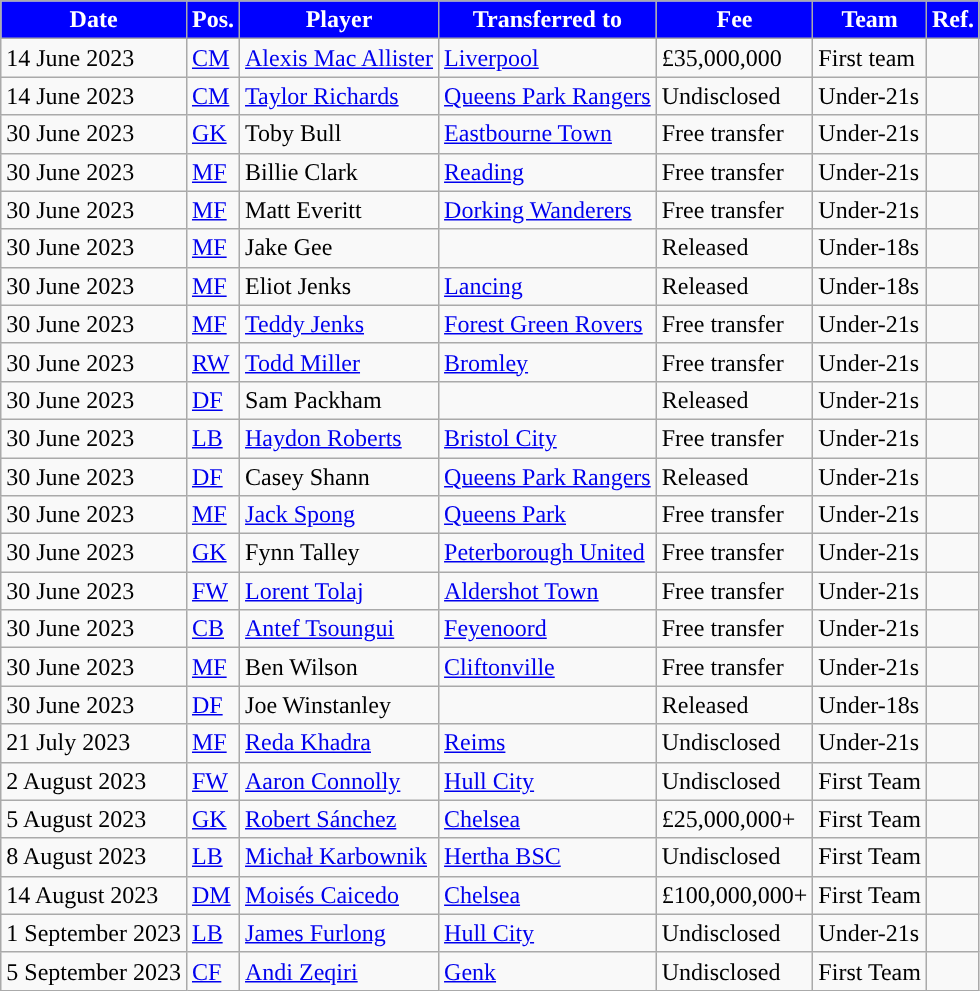<table class="wikitable plainrowheaders sortable">
<tr>
<th style="background:#0000FF; color:#ffffff;">Date</th>
<th style="background:#0000FF; color:#ffffff;">Pos.</th>
<th style="background:#0000FF; color:#ffffff;">Player</th>
<th style="background:#0000FF; color:#ffffff;">Transferred to</th>
<th style="background:#0000FF; color:#ffffff;">Fee</th>
<th style="background:#0000FF; color:#FFFFFF; ">Team</th>
<th style="background:#0000FF; color:#ffffff;">Ref.</th>
</tr>
<tr>
<td>14 June 2023</td>
<td><a href='#'>CM</a></td>
<td> <a href='#'>Alexis Mac Allister</a></td>
<td> <a href='#'>Liverpool</a></td>
<td>£35,000,000</td>
<td>First team</td>
<td></td>
</tr>
<tr>
<td>14 June 2023</td>
<td><a href='#'>CM</a></td>
<td> <a href='#'>Taylor Richards</a></td>
<td> <a href='#'>Queens Park Rangers</a></td>
<td>Undisclosed</td>
<td>Under-21s</td>
<td></td>
</tr>
<tr>
<td>30 June 2023</td>
<td><a href='#'>GK</a></td>
<td> Toby Bull</td>
<td> <a href='#'>Eastbourne Town</a></td>
<td>Free transfer</td>
<td>Under-21s</td>
<td></td>
</tr>
<tr>
<td>30 June 2023</td>
<td><a href='#'>MF</a></td>
<td> Billie Clark</td>
<td> <a href='#'>Reading</a></td>
<td>Free transfer</td>
<td>Under-21s</td>
<td></td>
</tr>
<tr>
<td>30 June 2023</td>
<td><a href='#'>MF</a></td>
<td> Matt Everitt</td>
<td> <a href='#'>Dorking Wanderers</a></td>
<td>Free transfer</td>
<td>Under-21s</td>
<td></td>
</tr>
<tr>
<td>30 June 2023</td>
<td><a href='#'>MF</a></td>
<td> Jake Gee</td>
<td></td>
<td>Released</td>
<td>Under-18s</td>
<td></td>
</tr>
<tr>
<td>30 June 2023</td>
<td><a href='#'>MF</a></td>
<td> Eliot Jenks</td>
<td> <a href='#'>Lancing</a></td>
<td>Released</td>
<td>Under-18s</td>
<td></td>
</tr>
<tr>
<td>30 June 2023</td>
<td><a href='#'>MF</a></td>
<td> <a href='#'>Teddy Jenks</a></td>
<td> <a href='#'>Forest Green Rovers</a></td>
<td>Free transfer</td>
<td>Under-21s</td>
<td></td>
</tr>
<tr>
<td>30 June 2023</td>
<td><a href='#'>RW</a></td>
<td> <a href='#'>Todd Miller</a></td>
<td> <a href='#'>Bromley</a></td>
<td>Free transfer</td>
<td>Under-21s</td>
<td></td>
</tr>
<tr>
<td>30 June 2023</td>
<td><a href='#'>DF</a></td>
<td> Sam Packham</td>
<td></td>
<td>Released</td>
<td>Under-21s</td>
<td></td>
</tr>
<tr>
<td>30 June 2023</td>
<td><a href='#'>LB</a></td>
<td> <a href='#'>Haydon Roberts</a></td>
<td> <a href='#'>Bristol City</a></td>
<td>Free transfer</td>
<td>Under-21s</td>
<td></td>
</tr>
<tr>
<td>30 June 2023</td>
<td><a href='#'>DF</a></td>
<td> Casey Shann</td>
<td> <a href='#'>Queens Park Rangers</a></td>
<td>Released</td>
<td>Under-21s</td>
<td></td>
</tr>
<tr>
<td>30 June 2023</td>
<td><a href='#'>MF</a></td>
<td> <a href='#'>Jack Spong</a></td>
<td> <a href='#'> Queens Park</a></td>
<td>Free transfer</td>
<td>Under-21s</td>
<td></td>
</tr>
<tr>
<td>30 June 2023</td>
<td><a href='#'>GK</a></td>
<td> Fynn Talley</td>
<td> <a href='#'>Peterborough United</a></td>
<td>Free transfer</td>
<td>Under-21s</td>
<td></td>
</tr>
<tr>
<td>30 June 2023</td>
<td><a href='#'>FW</a></td>
<td> <a href='#'>Lorent Tolaj</a></td>
<td> <a href='#'>Aldershot Town</a></td>
<td>Free transfer</td>
<td>Under-21s</td>
<td></td>
</tr>
<tr>
<td>30 June 2023</td>
<td><a href='#'>CB</a></td>
<td> <a href='#'>Antef Tsoungui</a></td>
<td> <a href='#'>Feyenoord</a></td>
<td>Free transfer</td>
<td>Under-21s</td>
<td></td>
</tr>
<tr>
<td>30 June 2023</td>
<td><a href='#'>MF</a></td>
<td> Ben Wilson</td>
<td> <a href='#'>Cliftonville</a></td>
<td>Free transfer</td>
<td>Under-21s</td>
<td></td>
</tr>
<tr>
<td>30 June 2023</td>
<td><a href='#'>DF</a></td>
<td> Joe Winstanley</td>
<td></td>
<td>Released</td>
<td>Under-18s</td>
<td></td>
</tr>
<tr>
<td>21 July 2023</td>
<td><a href='#'>MF</a></td>
<td> <a href='#'>Reda Khadra</a></td>
<td> <a href='#'>Reims</a></td>
<td>Undisclosed</td>
<td>Under-21s</td>
<td></td>
</tr>
<tr>
<td>2 August 2023</td>
<td><a href='#'>FW</a></td>
<td> <a href='#'>Aaron Connolly</a></td>
<td> <a href='#'>Hull City</a></td>
<td>Undisclosed</td>
<td>First Team</td>
<td></td>
</tr>
<tr>
<td>5 August 2023</td>
<td><a href='#'>GK</a></td>
<td> <a href='#'>Robert Sánchez</a></td>
<td> <a href='#'>Chelsea</a></td>
<td>£25,000,000+ </td>
<td>First Team</td>
<td></td>
</tr>
<tr>
<td>8 August 2023</td>
<td><a href='#'>LB</a></td>
<td> <a href='#'>Michał Karbownik</a></td>
<td> <a href='#'>Hertha BSC</a></td>
<td>Undisclosed</td>
<td>First Team</td>
<td></td>
</tr>
<tr>
<td>14 August 2023</td>
<td><a href='#'>DM</a></td>
<td> <a href='#'>Moisés Caicedo</a></td>
<td> <a href='#'>Chelsea</a></td>
<td>£100,000,000+ </td>
<td>First Team</td>
<td></td>
</tr>
<tr>
<td>1 September 2023</td>
<td><a href='#'>LB</a></td>
<td> <a href='#'>James Furlong</a></td>
<td> <a href='#'>Hull City</a></td>
<td>Undisclosed</td>
<td>Under-21s</td>
<td></td>
</tr>
<tr>
<td>5 September 2023</td>
<td><a href='#'>CF</a></td>
<td> <a href='#'>Andi Zeqiri</a></td>
<td> <a href='#'>Genk</a></td>
<td>Undisclosed</td>
<td>First Team</td>
<td></td>
</tr>
</table>
